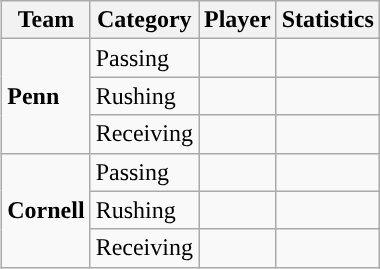<table class="wikitable" style="float: right;">
<tr>
<th>Team</th>
<th>Category</th>
<th>Player</th>
<th>Statistics</th>
</tr>
<tr>
<td rowspan=3><strong>Penn</strong></td>
<td>Passing</td>
<td></td>
<td></td>
</tr>
<tr>
<td>Rushing</td>
<td></td>
<td></td>
</tr>
<tr>
<td>Receiving</td>
<td></td>
<td></td>
</tr>
<tr>
<td rowspan=3><strong>Cornell</strong></td>
<td>Passing</td>
<td></td>
<td></td>
</tr>
<tr>
<td>Rushing</td>
<td></td>
<td></td>
</tr>
<tr>
<td>Receiving</td>
<td></td>
<td></td>
</tr>
</table>
